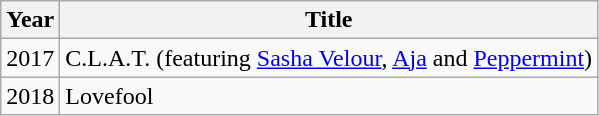<table class="wikitable plainrowheaders sortable">
<tr>
<th scope="col">Year</th>
<th scope="col">Title</th>
</tr>
<tr>
<td>2017</td>
<td>C.L.A.T. (featuring <a href='#'>Sasha Velour</a>, <a href='#'>Aja</a> and <a href='#'>Peppermint</a>)</td>
</tr>
<tr>
<td>2018</td>
<td>Lovefool</td>
</tr>
</table>
